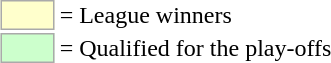<table style="margin:1em auto;">
<tr>
<td style="background-color:#ffffcc; border:1px solid #aaaaaa; width:2em;"></td>
<td>= League winners</td>
</tr>
<tr>
<td style="background-color:#ccffcc; border:1px solid #aaaaaa; width:2em;"></td>
<td>= Qualified for the play-offs</td>
</tr>
</table>
